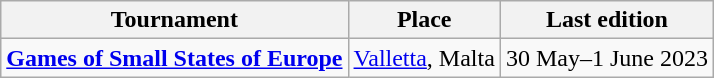<table class="wikitable">
<tr>
<th>Tournament</th>
<th>Place</th>
<th>Last edition</th>
</tr>
<tr>
<td><strong><a href='#'>Games of Small States of Europe</a></strong></td>
<td> <a href='#'>Valletta</a>, Malta</td>
<td>30 May–1 June 2023</td>
</tr>
</table>
